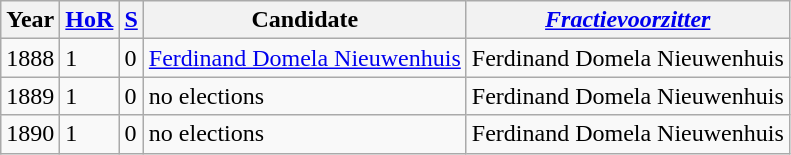<table class="wikitable">
<tr>
<th>Year</th>
<th><a href='#'>HoR</a></th>
<th><a href='#'>S</a></th>
<th>Candidate</th>
<th><em><a href='#'>Fractievoorzitter</a></em></th>
</tr>
<tr>
<td>1888</td>
<td>1</td>
<td>0</td>
<td><a href='#'>Ferdinand Domela Nieuwenhuis</a></td>
<td>Ferdinand Domela Nieuwenhuis</td>
</tr>
<tr>
<td>1889</td>
<td>1</td>
<td>0</td>
<td>no elections</td>
<td>Ferdinand Domela Nieuwenhuis</td>
</tr>
<tr>
<td>1890</td>
<td>1</td>
<td>0</td>
<td>no elections</td>
<td>Ferdinand Domela Nieuwenhuis</td>
</tr>
</table>
